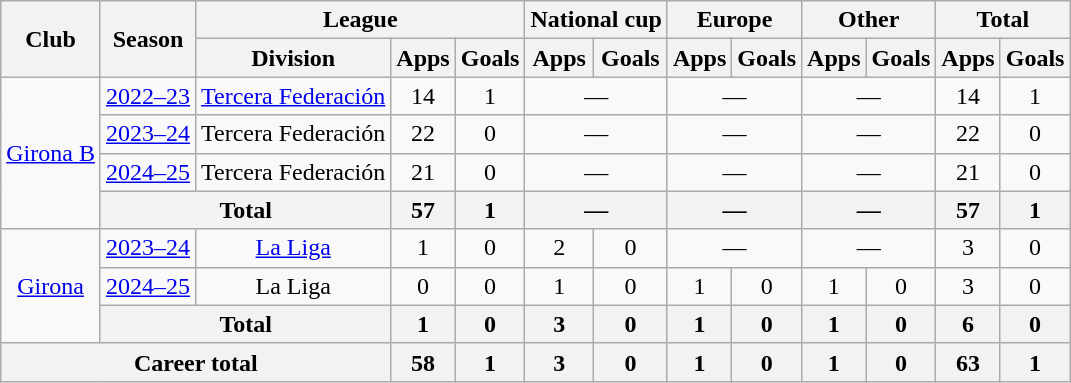<table class="wikitable" style="text-align:center">
<tr>
<th rowspan="2">Club</th>
<th rowspan="2">Season</th>
<th colspan="3">League</th>
<th colspan="2">National cup</th>
<th colspan="2">Europe</th>
<th colspan="2">Other</th>
<th colspan="2">Total</th>
</tr>
<tr>
<th>Division</th>
<th>Apps</th>
<th>Goals</th>
<th>Apps</th>
<th>Goals</th>
<th>Apps</th>
<th>Goals</th>
<th>Apps</th>
<th>Goals</th>
<th>Apps</th>
<th>Goals</th>
</tr>
<tr>
<td rowspan="4"><a href='#'>Girona B</a></td>
<td><a href='#'>2022–23</a></td>
<td><a href='#'>Tercera Federación</a></td>
<td>14</td>
<td>1</td>
<td colspan="2">—</td>
<td colspan="2">—</td>
<td colspan="2">—</td>
<td>14</td>
<td>1</td>
</tr>
<tr>
<td><a href='#'>2023–24</a></td>
<td>Tercera Federación</td>
<td>22</td>
<td>0</td>
<td colspan="2">—</td>
<td colspan="2">—</td>
<td colspan="2">—</td>
<td>22</td>
<td>0</td>
</tr>
<tr>
<td><a href='#'>2024–25</a></td>
<td>Tercera Federación</td>
<td>21</td>
<td>0</td>
<td colspan="2">—</td>
<td colspan="2">—</td>
<td colspan="2">—</td>
<td>21</td>
<td>0</td>
</tr>
<tr>
<th colspan="2">Total</th>
<th>57</th>
<th>1</th>
<th colspan="2">—</th>
<th colspan="2">—</th>
<th colspan="2">—</th>
<th>57</th>
<th>1</th>
</tr>
<tr>
<td rowspan="3"><a href='#'>Girona</a></td>
<td><a href='#'>2023–24</a></td>
<td><a href='#'>La Liga</a></td>
<td>1</td>
<td>0</td>
<td>2</td>
<td>0</td>
<td colspan="2">—</td>
<td colspan="2">—</td>
<td>3</td>
<td>0</td>
</tr>
<tr>
<td><a href='#'>2024–25</a></td>
<td>La Liga</td>
<td>0</td>
<td>0</td>
<td>1</td>
<td>0</td>
<td>1</td>
<td>0</td>
<td>1</td>
<td>0</td>
<td>3</td>
<td>0</td>
</tr>
<tr>
<th colspan="2">Total</th>
<th>1</th>
<th>0</th>
<th>3</th>
<th>0</th>
<th>1</th>
<th>0</th>
<th>1</th>
<th>0</th>
<th>6</th>
<th>0</th>
</tr>
<tr>
<th colspan="3">Career total</th>
<th>58</th>
<th>1</th>
<th>3</th>
<th>0</th>
<th>1</th>
<th>0</th>
<th>1</th>
<th>0</th>
<th>63</th>
<th>1</th>
</tr>
</table>
